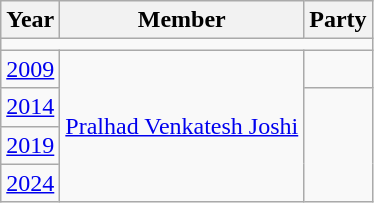<table class="wikitable sortable">
<tr>
<th>Year</th>
<th>Member</th>
<th colspan="2">Party</th>
</tr>
<tr>
<td colspan="4"></td>
</tr>
<tr>
<td><a href='#'>2009</a></td>
<td rowspan="5"><a href='#'>Pralhad Venkatesh Joshi</a></td>
<td></td>
</tr>
<tr>
<td><a href='#'>2014</a></td>
</tr>
<tr>
<td><a href='#'>2019</a></td>
</tr>
<tr>
<td><a href='#'>2024</a></td>
</tr>
</table>
